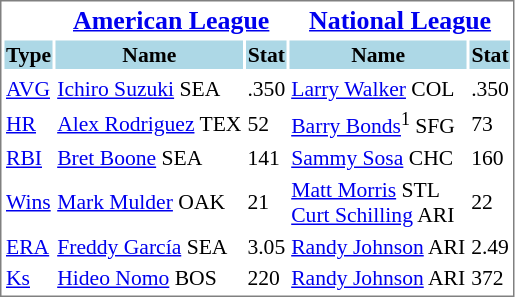<table cellpadding="1" style="width:auto;font-size: 90%; border: 1px solid gray;">
<tr align="center" style="font-size: larger;">
<td> </td>
<th colspan=2><a href='#'>American League</a></th>
<th colspan=2><a href='#'>National League</a></th>
</tr>
<tr style="background:lightblue;">
<th>Type</th>
<th>Name</th>
<th>Stat</th>
<th>Name</th>
<th>Stat</th>
</tr>
<tr align="center" style="vertical-align: middle;" style="background:lightblue;">
</tr>
<tr>
<td><a href='#'>AVG</a></td>
<td><a href='#'>Ichiro Suzuki</a> SEA</td>
<td>.350</td>
<td><a href='#'>Larry Walker</a> COL</td>
<td>.350</td>
</tr>
<tr>
<td><a href='#'>HR</a></td>
<td><a href='#'>Alex Rodriguez</a> TEX</td>
<td>52</td>
<td><a href='#'>Barry Bonds</a><sup>1</sup> SFG</td>
<td>73</td>
</tr>
<tr>
<td><a href='#'>RBI</a></td>
<td><a href='#'>Bret Boone</a> SEA</td>
<td>141</td>
<td><a href='#'>Sammy Sosa</a> CHC</td>
<td>160</td>
</tr>
<tr>
<td><a href='#'>Wins</a></td>
<td><a href='#'>Mark Mulder</a> OAK</td>
<td>21</td>
<td><a href='#'>Matt Morris</a> STL<br><a href='#'>Curt Schilling</a> ARI</td>
<td>22</td>
</tr>
<tr>
<td><a href='#'>ERA</a></td>
<td><a href='#'>Freddy García</a> SEA</td>
<td>3.05</td>
<td><a href='#'>Randy Johnson</a> ARI</td>
<td>2.49</td>
</tr>
<tr>
<td><a href='#'>Ks</a></td>
<td><a href='#'>Hideo Nomo</a> BOS</td>
<td>220</td>
<td><a href='#'>Randy Johnson</a> ARI</td>
<td>372</td>
</tr>
</table>
